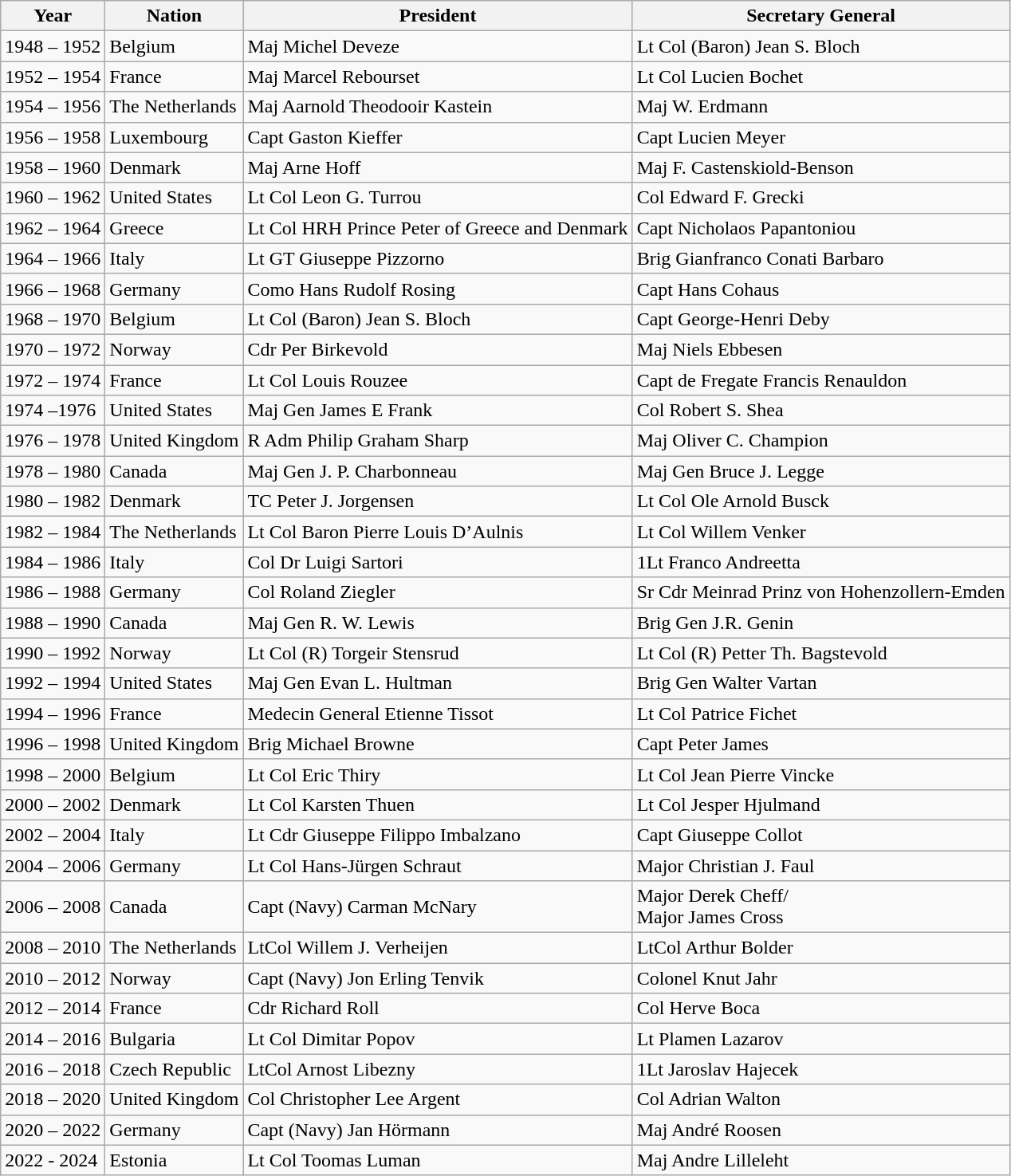<table class="wikitable">
<tr>
<th>Year</th>
<th>Nation</th>
<th>President</th>
<th>Secretary General</th>
</tr>
<tr>
<td>1948 – 1952</td>
<td>Belgium</td>
<td>Maj Michel Deveze</td>
<td>Lt Col (Baron) Jean S. Bloch</td>
</tr>
<tr>
<td>1952 – 1954</td>
<td>France</td>
<td>Maj Marcel Rebourset</td>
<td>Lt Col Lucien Bochet</td>
</tr>
<tr>
<td>1954 – 1956</td>
<td>The Netherlands</td>
<td>Maj Aarnold Theodooir Kastein</td>
<td>Maj W. Erdmann</td>
</tr>
<tr>
<td>1956 – 1958</td>
<td>Luxembourg</td>
<td>Capt Gaston Kieffer</td>
<td>Capt Lucien Meyer</td>
</tr>
<tr>
<td>1958 – 1960</td>
<td>Denmark</td>
<td>Maj Arne Hoff</td>
<td>Maj F. Castenskiold-Benson</td>
</tr>
<tr>
<td>1960 – 1962</td>
<td>United States</td>
<td>Lt Col Leon G. Turrou</td>
<td>Col Edward F. Grecki</td>
</tr>
<tr>
<td>1962 – 1964</td>
<td>Greece</td>
<td>Lt Col HRH Prince Peter of Greece and Denmark</td>
<td>Capt Nicholaos Papantoniou</td>
</tr>
<tr>
<td>1964 – 1966</td>
<td>Italy</td>
<td>Lt GT Giuseppe Pizzorno</td>
<td>Brig Gianfranco Conati Barbaro</td>
</tr>
<tr>
<td>1966 – 1968</td>
<td>Germany</td>
<td>Como Hans Rudolf Rosing</td>
<td>Capt Hans Cohaus</td>
</tr>
<tr>
<td>1968 – 1970</td>
<td>Belgium</td>
<td>Lt Col (Baron) Jean S. Bloch</td>
<td>Capt George-Henri Deby</td>
</tr>
<tr>
<td>1970 – 1972</td>
<td>Norway</td>
<td>Cdr Per Birkevold</td>
<td>Maj Niels Ebbesen</td>
</tr>
<tr>
<td>1972 – 1974</td>
<td>France</td>
<td>Lt Col Louis Rouzee</td>
<td>Capt de Fregate Francis Renauldon</td>
</tr>
<tr>
<td>1974 –1976</td>
<td>United States</td>
<td>Maj Gen James E Frank</td>
<td>Col Robert S. Shea</td>
</tr>
<tr>
<td>1976 – 1978</td>
<td>United Kingdom</td>
<td>R Adm Philip Graham Sharp</td>
<td>Maj Oliver C. Champion</td>
</tr>
<tr>
<td>1978 – 1980</td>
<td>Canada</td>
<td>Maj Gen J. P. Charbonneau</td>
<td>Maj Gen Bruce J. Legge</td>
</tr>
<tr>
<td>1980 – 1982</td>
<td>Denmark</td>
<td>TC Peter J. Jorgensen</td>
<td>Lt Col Ole Arnold Busck</td>
</tr>
<tr>
<td>1982 – 1984</td>
<td>The Netherlands</td>
<td>Lt Col Baron Pierre Louis D’Aulnis</td>
<td>Lt Col Willem Venker</td>
</tr>
<tr>
<td>1984 – 1986</td>
<td>Italy</td>
<td>Col Dr Luigi Sartori</td>
<td>1Lt Franco Andreetta</td>
</tr>
<tr>
<td>1986 – 1988</td>
<td>Germany</td>
<td>Col Roland Ziegler</td>
<td>Sr Cdr Meinrad Prinz von Hohenzollern-Emden</td>
</tr>
<tr>
<td>1988 – 1990</td>
<td>Canada</td>
<td>Maj Gen R. W. Lewis</td>
<td>Brig Gen J.R. Genin</td>
</tr>
<tr>
<td>1990 – 1992</td>
<td>Norway</td>
<td>Lt Col (R) Torgeir Stensrud</td>
<td>Lt Col (R) Petter Th. Bagstevold</td>
</tr>
<tr>
<td>1992 – 1994</td>
<td>United States</td>
<td>Maj Gen Evan L. Hultman</td>
<td>Brig Gen Walter Vartan</td>
</tr>
<tr>
<td>1994 – 1996</td>
<td>France</td>
<td>Medecin General Etienne Tissot</td>
<td>Lt Col Patrice Fichet</td>
</tr>
<tr>
<td>1996 – 1998</td>
<td>United Kingdom</td>
<td>Brig Michael Browne</td>
<td>Capt Peter James</td>
</tr>
<tr>
<td>1998 – 2000</td>
<td>Belgium</td>
<td>Lt Col Eric Thiry</td>
<td>Lt Col Jean Pierre Vincke</td>
</tr>
<tr>
<td>2000 – 2002</td>
<td>Denmark</td>
<td>Lt Col Karsten Thuen</td>
<td>Lt Col Jesper Hjulmand</td>
</tr>
<tr>
<td>2002 – 2004</td>
<td>Italy</td>
<td>Lt Cdr Giuseppe Filippo Imbalzano</td>
<td>Capt Giuseppe Collot</td>
</tr>
<tr>
<td>2004 – 2006</td>
<td>Germany</td>
<td>Lt Col Hans-Jürgen Schraut</td>
<td>Major Christian J. Faul</td>
</tr>
<tr>
<td>2006 – 2008</td>
<td>Canada</td>
<td>Capt (Navy) Carman McNary</td>
<td>Major Derek Cheff/<br>Major James Cross</td>
</tr>
<tr>
<td>2008 – 2010</td>
<td>The Netherlands</td>
<td>LtCol Willem J. Verheijen</td>
<td>LtCol Arthur Bolder</td>
</tr>
<tr>
<td>2010 – 2012</td>
<td>Norway</td>
<td>Capt (Navy) Jon Erling Tenvik</td>
<td>Colonel Knut Jahr</td>
</tr>
<tr>
<td>2012 – 2014</td>
<td>France</td>
<td>Cdr Richard Roll</td>
<td>Col Herve Boca</td>
</tr>
<tr>
<td>2014 – 2016</td>
<td>Bulgaria</td>
<td>Lt Col Dimitar Popov</td>
<td>Lt Plamen Lazarov</td>
</tr>
<tr>
<td>2016 – 2018</td>
<td>Czech Republic</td>
<td>LtCol Arnost Libezny</td>
<td>1Lt Jaroslav Hajecek</td>
</tr>
<tr>
<td>2018 – 2020</td>
<td>United Kingdom</td>
<td>Col Christopher Lee Argent</td>
<td>Col Adrian Walton</td>
</tr>
<tr>
<td>2020 – 2022</td>
<td>Germany</td>
<td>Capt (Navy) Jan Hörmann</td>
<td>Maj André Roosen</td>
</tr>
<tr>
<td>2022 - 2024</td>
<td>Estonia</td>
<td>Lt Col Toomas Luman</td>
<td>Maj Andre Lilleleht</td>
</tr>
</table>
